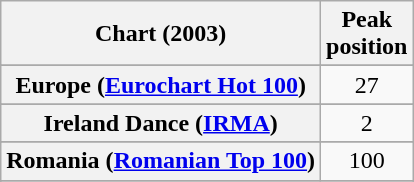<table class="wikitable sortable plainrowheaders" style="text-align:center">
<tr>
<th>Chart (2003)</th>
<th>Peak<br>position</th>
</tr>
<tr>
</tr>
<tr>
<th scope="row">Europe (<a href='#'>Eurochart Hot 100</a>)</th>
<td>27</td>
</tr>
<tr>
</tr>
<tr>
</tr>
<tr>
</tr>
<tr>
<th scope="row">Ireland Dance (<a href='#'>IRMA</a>)</th>
<td>2</td>
</tr>
<tr>
</tr>
<tr>
</tr>
<tr>
<th scope="row">Romania (<a href='#'>Romanian Top 100</a>)</th>
<td>100</td>
</tr>
<tr>
</tr>
<tr>
</tr>
<tr>
</tr>
<tr>
</tr>
<tr>
</tr>
<tr>
</tr>
<tr>
</tr>
</table>
